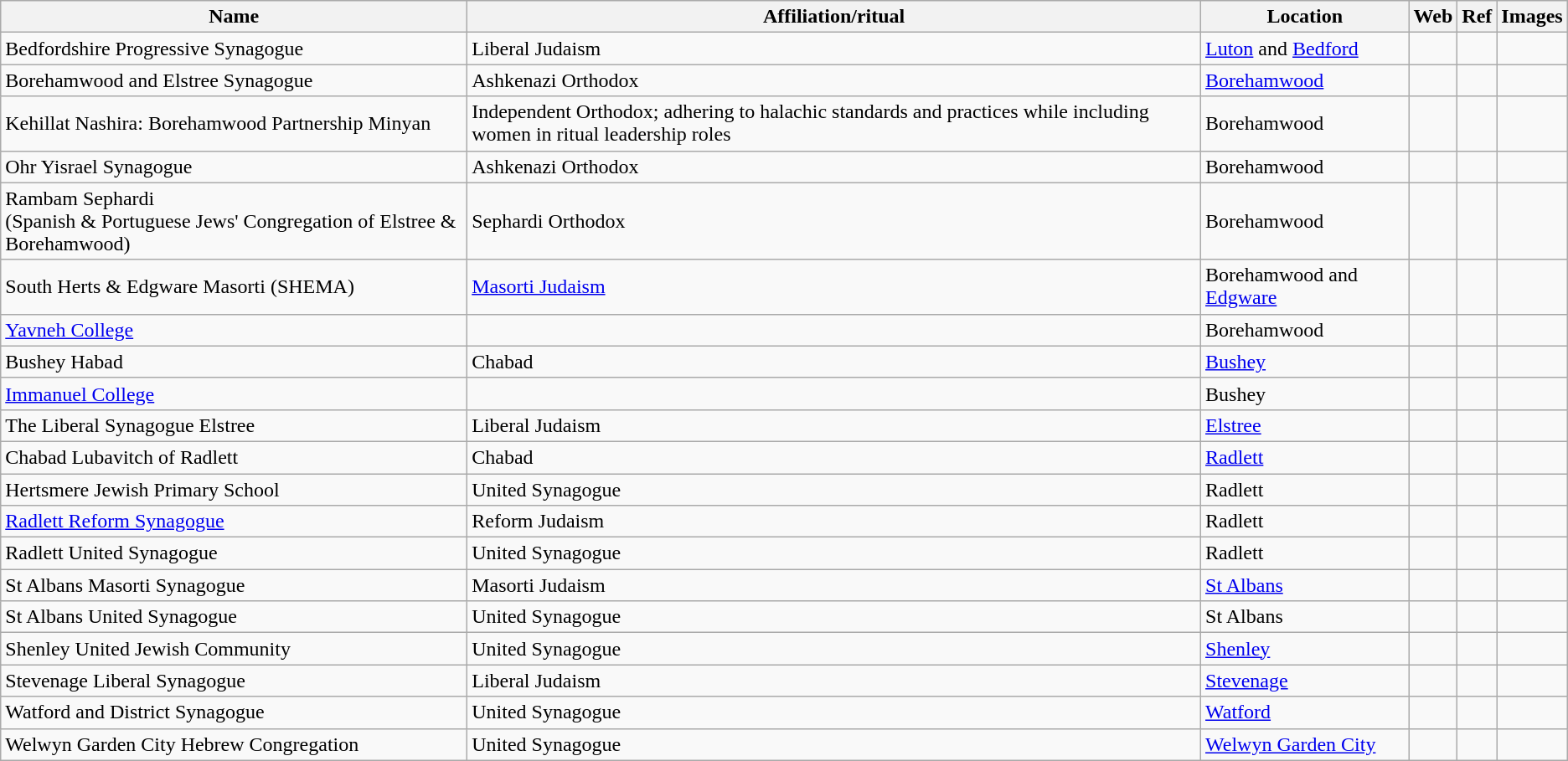<table class="wikitable sortable">
<tr>
<th>Name</th>
<th>Affiliation/ritual</th>
<th>Location</th>
<th>Web</th>
<th>Ref</th>
<th>Images</th>
</tr>
<tr>
<td>Bedfordshire Progressive Synagogue</td>
<td>Liberal Judaism</td>
<td><a href='#'>Luton</a> and <a href='#'>Bedford</a></td>
<td></td>
<td></td>
</tr>
<tr>
<td>Borehamwood and Elstree Synagogue</td>
<td>Ashkenazi Orthodox</td>
<td><a href='#'>Borehamwood</a></td>
<td></td>
<td></td>
<td></td>
</tr>
<tr>
<td>Kehillat Nashira: Borehamwood Partnership Minyan</td>
<td>Independent Orthodox; adhering to halachic standards and practices while including women in ritual leadership roles</td>
<td>Borehamwood</td>
<td></td>
<td></td>
<td></td>
</tr>
<tr>
<td>Ohr Yisrael Synagogue</td>
<td>Ashkenazi Orthodox</td>
<td>Borehamwood</td>
<td></td>
<td></td>
<td></td>
</tr>
<tr>
<td>Rambam Sephardi<br>(Spanish & Portuguese Jews' Congregation of Elstree & Borehamwood)</td>
<td>Sephardi Orthodox</td>
<td>Borehamwood</td>
<td></td>
<td></td>
<td></td>
</tr>
<tr>
<td>South Herts & Edgware Masorti (SHEMA)</td>
<td><a href='#'>Masorti Judaism</a></td>
<td>Borehamwood and <a href='#'>Edgware</a></td>
<td></td>
<td></td>
<td></td>
</tr>
<tr>
<td><a href='#'>Yavneh College</a></td>
<td></td>
<td>Borehamwood</td>
<td></td>
<td></td>
<td></td>
</tr>
<tr>
<td>Bushey Habad</td>
<td>Chabad</td>
<td><a href='#'>Bushey</a></td>
<td></td>
<td></td>
<td></td>
</tr>
<tr>
<td><a href='#'>Immanuel College</a></td>
<td></td>
<td>Bushey</td>
<td></td>
<td></td>
<td></td>
</tr>
<tr>
<td>The Liberal Synagogue Elstree</td>
<td>Liberal Judaism</td>
<td><a href='#'>Elstree</a></td>
<td></td>
<td></td>
<td></td>
</tr>
<tr>
<td>Chabad Lubavitch of Radlett</td>
<td>Chabad</td>
<td><a href='#'>Radlett</a></td>
<td></td>
<td></td>
<td></td>
</tr>
<tr>
<td>Hertsmere Jewish Primary School</td>
<td>United Synagogue</td>
<td>Radlett</td>
<td></td>
<td></td>
</tr>
<tr>
<td><a href='#'>Radlett Reform Synagogue</a></td>
<td>Reform Judaism</td>
<td>Radlett</td>
<td></td>
<td></td>
<td></td>
</tr>
<tr>
<td>Radlett United Synagogue</td>
<td>United Synagogue</td>
<td>Radlett</td>
<td></td>
<td></td>
<td></td>
</tr>
<tr>
<td>St Albans Masorti Synagogue</td>
<td>Masorti Judaism</td>
<td><a href='#'>St Albans</a></td>
<td></td>
<td></td>
<td></td>
</tr>
<tr>
<td>St Albans United Synagogue</td>
<td>United Synagogue</td>
<td>St Albans</td>
<td></td>
<td></td>
<td></td>
</tr>
<tr>
<td>Shenley United Jewish Community</td>
<td>United Synagogue</td>
<td><a href='#'>Shenley</a></td>
<td></td>
<td></td>
<td></td>
</tr>
<tr>
<td>Stevenage Liberal Synagogue</td>
<td>Liberal Judaism</td>
<td><a href='#'>Stevenage</a></td>
<td></td>
<td></td>
<td></td>
</tr>
<tr>
<td>Watford and District Synagogue</td>
<td>United Synagogue</td>
<td><a href='#'>Watford</a></td>
<td></td>
<td></td>
<td></td>
</tr>
<tr>
<td>Welwyn Garden City Hebrew Congregation</td>
<td>United Synagogue</td>
<td><a href='#'>Welwyn Garden City</a></td>
<td></td>
<td></td>
<td></td>
</tr>
</table>
